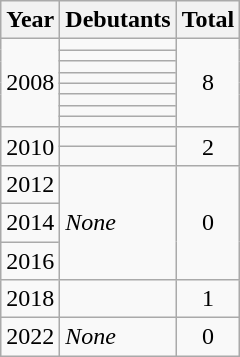<table class="wikitable">
<tr>
<th>Year</th>
<th>Debutants</th>
<th>Total</th>
</tr>
<tr>
<td rowspan=8>2008</td>
<td></td>
<td rowspan=8 align=center>8</td>
</tr>
<tr>
<td></td>
</tr>
<tr>
<td></td>
</tr>
<tr>
<td></td>
</tr>
<tr>
<td></td>
</tr>
<tr>
<td></td>
</tr>
<tr>
<td></td>
</tr>
<tr>
<td></td>
</tr>
<tr>
<td rowspan=2>2010</td>
<td></td>
<td rowspan=2 align=center>2</td>
</tr>
<tr>
<td></td>
</tr>
<tr>
<td>2012</td>
<td rowspan=3><em>None</em></td>
<td rowspan=3 align=center>0</td>
</tr>
<tr>
<td>2014</td>
</tr>
<tr>
<td>2016</td>
</tr>
<tr>
<td>2018</td>
<td></td>
<td align=center>1</td>
</tr>
<tr>
<td>2022</td>
<td><em>None</em></td>
<td align=center>0</td>
</tr>
</table>
